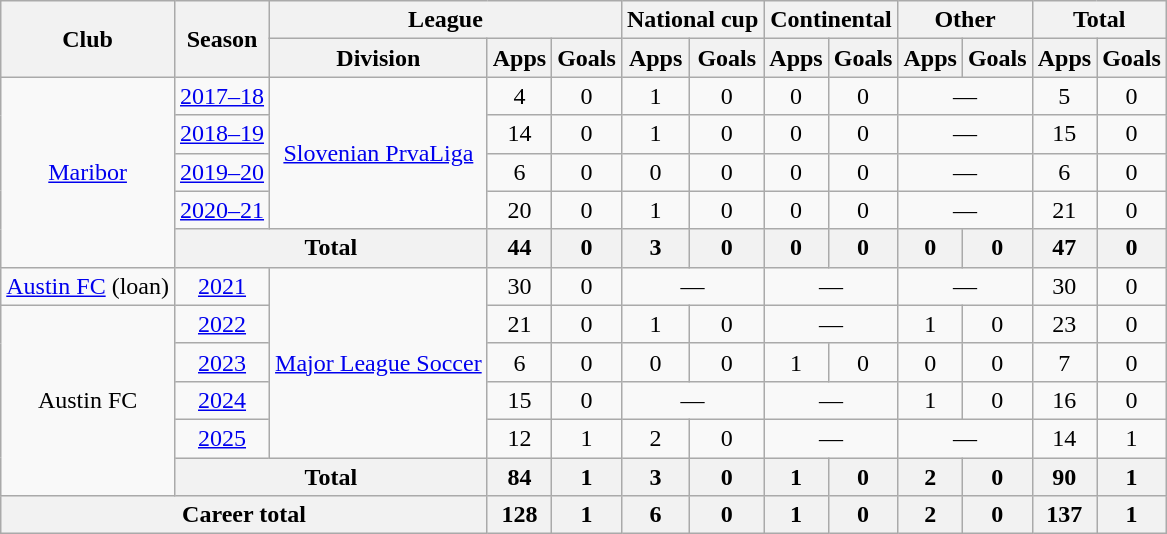<table class=wikitable style=text-align:center>
<tr>
<th rowspan=2>Club</th>
<th rowspan=2>Season</th>
<th colspan=3>League</th>
<th colspan=2>National cup</th>
<th colspan=2>Continental</th>
<th colspan=2>Other</th>
<th colspan=2>Total</th>
</tr>
<tr>
<th>Division</th>
<th>Apps</th>
<th>Goals</th>
<th>Apps</th>
<th>Goals</th>
<th>Apps</th>
<th>Goals</th>
<th>Apps</th>
<th>Goals</th>
<th>Apps</th>
<th>Goals</th>
</tr>
<tr>
<td rowspan=5><a href='#'>Maribor</a></td>
<td><a href='#'>2017–18</a></td>
<td rowspan=4><a href='#'>Slovenian PrvaLiga</a></td>
<td>4</td>
<td>0</td>
<td>1</td>
<td>0</td>
<td>0</td>
<td>0</td>
<td colspan="2">—</td>
<td>5</td>
<td>0</td>
</tr>
<tr>
<td><a href='#'>2018–19</a></td>
<td>14</td>
<td>0</td>
<td>1</td>
<td>0</td>
<td>0</td>
<td>0</td>
<td colspan="2">—</td>
<td>15</td>
<td>0</td>
</tr>
<tr>
<td><a href='#'>2019–20</a></td>
<td>6</td>
<td>0</td>
<td>0</td>
<td>0</td>
<td>0</td>
<td>0</td>
<td colspan="2">—</td>
<td>6</td>
<td>0</td>
</tr>
<tr>
<td><a href='#'>2020–21</a></td>
<td>20</td>
<td>0</td>
<td>1</td>
<td>0</td>
<td>0</td>
<td>0</td>
<td colspan="2">—</td>
<td>21</td>
<td>0</td>
</tr>
<tr>
<th colspan=2>Total</th>
<th>44</th>
<th>0</th>
<th>3</th>
<th>0</th>
<th>0</th>
<th>0</th>
<th>0</th>
<th>0</th>
<th>47</th>
<th>0</th>
</tr>
<tr>
<td><a href='#'>Austin FC</a> (loan)</td>
<td><a href='#'>2021</a></td>
<td rowspan=5><a href='#'>Major League Soccer</a></td>
<td>30</td>
<td>0</td>
<td colspan=2>—</td>
<td colspan=2>—</td>
<td colspan="2">—</td>
<td>30</td>
<td>0</td>
</tr>
<tr>
<td rowspan="5">Austin FC</td>
<td><a href='#'>2022</a></td>
<td>21</td>
<td>0</td>
<td>1</td>
<td>0</td>
<td colspan=2>—</td>
<td>1</td>
<td>0</td>
<td>23</td>
<td>0</td>
</tr>
<tr>
<td><a href='#'>2023</a></td>
<td>6</td>
<td>0</td>
<td>0</td>
<td>0</td>
<td>1</td>
<td>0</td>
<td>0</td>
<td>0</td>
<td>7</td>
<td>0</td>
</tr>
<tr>
<td><a href='#'>2024</a></td>
<td>15</td>
<td>0</td>
<td colspan=2>—</td>
<td colspan=2>—</td>
<td>1</td>
<td>0</td>
<td>16</td>
<td>0</td>
</tr>
<tr>
<td><a href='#'>2025</a></td>
<td>12</td>
<td>1</td>
<td>2</td>
<td>0</td>
<td colspan=2>—</td>
<td colspan=2>—</td>
<td>14</td>
<td>1</td>
</tr>
<tr>
<th colspan=2>Total</th>
<th>84</th>
<th>1</th>
<th>3</th>
<th>0</th>
<th>1</th>
<th>0</th>
<th>2</th>
<th>0</th>
<th>90</th>
<th>1</th>
</tr>
<tr>
<th colspan=3>Career total</th>
<th>128</th>
<th>1</th>
<th>6</th>
<th>0</th>
<th>1</th>
<th>0</th>
<th>2</th>
<th>0</th>
<th>137</th>
<th>1</th>
</tr>
</table>
